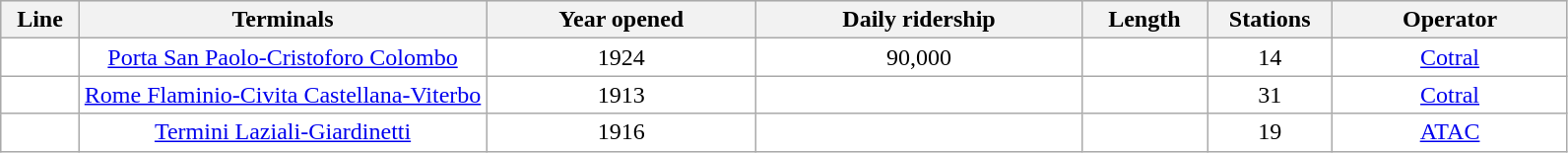<table style="text-align:center;" class="wikitable">
<tr style="background:#ddd;">
<th width="5%">Line</th>
<th width="26%">Terminals</th>
<th>Year opened</th>
<th>Daily ridership</th>
<th width="8%">Length</th>
<th width="8%">Stations</th>
<th width="15%">Operator</th>
</tr>
<tr style="background:#fff;">
<td></td>
<td><a href='#'>Porta San Paolo-Cristoforo Colombo</a></td>
<td>1924</td>
<td>90,000</td>
<td></td>
<td>14</td>
<td><a href='#'>Cotral</a></td>
</tr>
<tr style="background:#fff;">
<td></td>
<td><a href='#'>Rome Flaminio-Civita Castellana-Viterbo</a></td>
<td>1913</td>
<td></td>
<td></td>
<td>31</td>
<td><a href='#'>Cotral</a></td>
</tr>
<tr style="background:#fff;">
<td></td>
<td><a href='#'>Termini Laziali-Giardinetti</a></td>
<td>1916</td>
<td></td>
<td></td>
<td>19</td>
<td><a href='#'>ATAC</a></td>
</tr>
</table>
